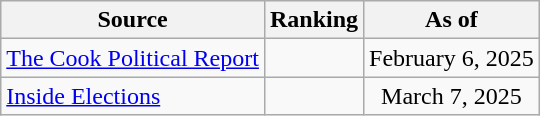<table class="wikitable" style="text-align:center">
<tr>
<th>Source</th>
<th>Ranking</th>
<th>As of</th>
</tr>
<tr>
<td align=left><a href='#'>The Cook Political Report</a></td>
<td></td>
<td>February 6, 2025</td>
</tr>
<tr>
<td align=left><a href='#'>Inside Elections</a></td>
<td></td>
<td>March 7, 2025</td>
</tr>
</table>
